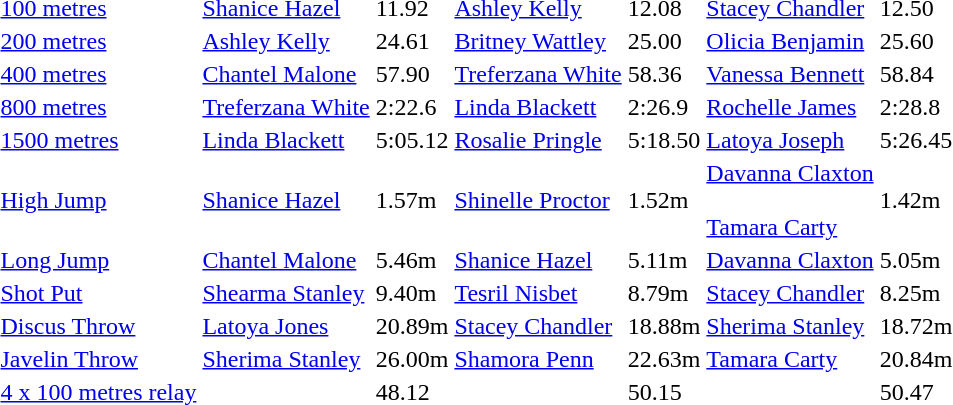<table>
<tr>
<td><a href='#'>100 metres</a></td>
<td align=left><a href='#'>Shanice Hazel</a> <br> </td>
<td>11.92</td>
<td align=left><a href='#'>Ashley Kelly</a> <br> </td>
<td>12.08</td>
<td align=left><a href='#'>Stacey Chandler</a> <br> </td>
<td>12.50</td>
</tr>
<tr>
<td><a href='#'>200 metres</a></td>
<td align=left><a href='#'>Ashley Kelly</a> <br> </td>
<td>24.61</td>
<td align=left><a href='#'>Britney Wattley</a> <br> </td>
<td>25.00</td>
<td align=left><a href='#'>Olicia Benjamin</a> <br> </td>
<td>25.60</td>
</tr>
<tr>
<td><a href='#'>400 metres</a></td>
<td align=left><a href='#'>Chantel Malone</a> <br> </td>
<td>57.90</td>
<td align=left><a href='#'>Treferzana White</a> <br> </td>
<td>58.36</td>
<td align=left><a href='#'>Vanessa Bennett</a> <br> </td>
<td>58.84</td>
</tr>
<tr>
<td><a href='#'>800 metres</a></td>
<td align=left><a href='#'>Treferzana White</a> <br> </td>
<td>2:22.6</td>
<td align=left><a href='#'>Linda Blackett</a> <br> </td>
<td>2:26.9</td>
<td align=left><a href='#'>Rochelle James</a> <br> </td>
<td>2:28.8</td>
</tr>
<tr>
<td><a href='#'>1500 metres</a></td>
<td align=left><a href='#'>Linda Blackett</a> <br> </td>
<td>5:05.12</td>
<td align=left><a href='#'>Rosalie Pringle</a> <br> </td>
<td>5:18.50</td>
<td align=left><a href='#'>Latoya Joseph</a> <br> </td>
<td>5:26.45</td>
</tr>
<tr>
<td><a href='#'>High Jump</a></td>
<td align=left><a href='#'>Shanice Hazel</a> <br> </td>
<td>1.57m</td>
<td align=left><a href='#'>Shinelle Proctor</a> <br> </td>
<td>1.52m</td>
<td align=left><a href='#'>Davanna Claxton</a> <br>  <br> <a href='#'>Tamara Carty</a> <br> </td>
<td>1.42m</td>
</tr>
<tr>
<td><a href='#'>Long Jump</a></td>
<td align=left><a href='#'>Chantel Malone</a> <br> </td>
<td>5.46m</td>
<td align=left><a href='#'>Shanice Hazel</a> <br> </td>
<td>5.11m</td>
<td align=left><a href='#'>Davanna Claxton</a> <br> </td>
<td>5.05m</td>
</tr>
<tr>
<td><a href='#'>Shot Put</a></td>
<td align=left><a href='#'>Shearma Stanley</a> <br> </td>
<td>9.40m</td>
<td align=left><a href='#'>Tesril Nisbet</a> <br> </td>
<td>8.79m</td>
<td align=left><a href='#'>Stacey Chandler</a> <br> </td>
<td>8.25m</td>
</tr>
<tr>
<td><a href='#'>Discus Throw</a></td>
<td align=left><a href='#'>Latoya Jones</a> <br> </td>
<td>20.89m</td>
<td align=left><a href='#'>Stacey Chandler</a> <br> </td>
<td>18.88m</td>
<td align=left><a href='#'>Sherima Stanley</a> <br> </td>
<td>18.72m</td>
</tr>
<tr>
<td><a href='#'>Javelin Throw</a></td>
<td align=left><a href='#'>Sherima Stanley</a> <br> </td>
<td>26.00m</td>
<td align=left><a href='#'>Shamora Penn</a> <br> </td>
<td>22.63m</td>
<td align=left><a href='#'>Tamara Carty</a> <br> </td>
<td>20.84m</td>
</tr>
<tr>
<td><a href='#'>4 x 100 metres relay</a></td>
<td></td>
<td>48.12</td>
<td></td>
<td>50.15</td>
<td></td>
<td>50.47</td>
</tr>
</table>
